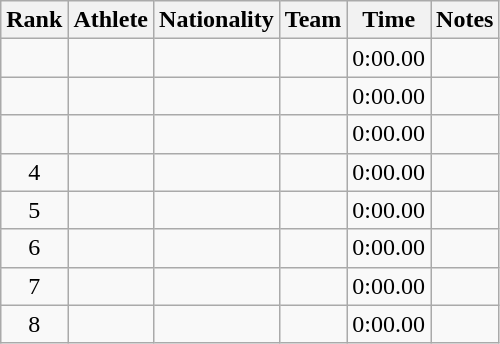<table class="wikitable sortable plainrowheaders" style="text-align:center">
<tr>
<th scope="col">Rank</th>
<th scope="col">Athlete</th>
<th scope="col">Nationality</th>
<th scope="col">Team</th>
<th scope="col">Time</th>
<th scope="col">Notes</th>
</tr>
<tr>
<td></td>
<td align=left></td>
<td align=left></td>
<td></td>
<td>0:00.00</td>
<td></td>
</tr>
<tr>
<td></td>
<td align=left></td>
<td align=left></td>
<td></td>
<td>0:00.00</td>
<td></td>
</tr>
<tr>
<td></td>
<td align=left></td>
<td align=left></td>
<td></td>
<td>0:00.00</td>
<td></td>
</tr>
<tr>
<td>4</td>
<td align=left></td>
<td align=left></td>
<td></td>
<td>0:00.00</td>
<td></td>
</tr>
<tr>
<td>5</td>
<td align=left></td>
<td align=left></td>
<td></td>
<td>0:00.00</td>
<td></td>
</tr>
<tr>
<td>6</td>
<td align=left></td>
<td align=left></td>
<td></td>
<td>0:00.00</td>
<td></td>
</tr>
<tr>
<td>7</td>
<td align=left></td>
<td align=left></td>
<td></td>
<td>0:00.00</td>
<td></td>
</tr>
<tr>
<td>8</td>
<td align=left></td>
<td align=left></td>
<td></td>
<td>0:00.00</td>
<td></td>
</tr>
</table>
